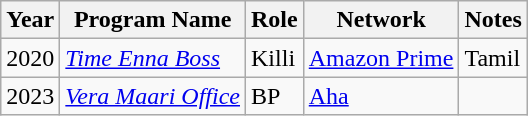<table class="wikitable">
<tr>
<th>Year</th>
<th>Program Name</th>
<th>Role</th>
<th>Network</th>
<th>Notes</th>
</tr>
<tr>
<td>2020</td>
<td><em><a href='#'>Time Enna Boss</a></em></td>
<td>Killi</td>
<td><a href='#'>Amazon Prime</a></td>
<td>Tamil</td>
</tr>
<tr>
<td>2023</td>
<td><em><a href='#'>Vera Maari Office</a></em></td>
<td>BP</td>
<td><a href='#'>Aha</a></td>
<td></td>
</tr>
</table>
